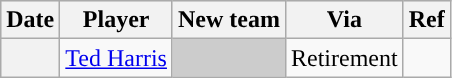<table class="wikitable plainrowheaders">
<tr style="background:#ddd; text-align:center;">
<th>Date</th>
<th>Player</th>
<th>New team</th>
<th>Via</th>
<th>Ref</th>
</tr>
<tr>
<th scope="row"></th>
<td><a href='#'>Ted Harris</a></td>
<td style="background:#ccc"></td>
<td>Retirement</td>
<td></td>
</tr>
</table>
